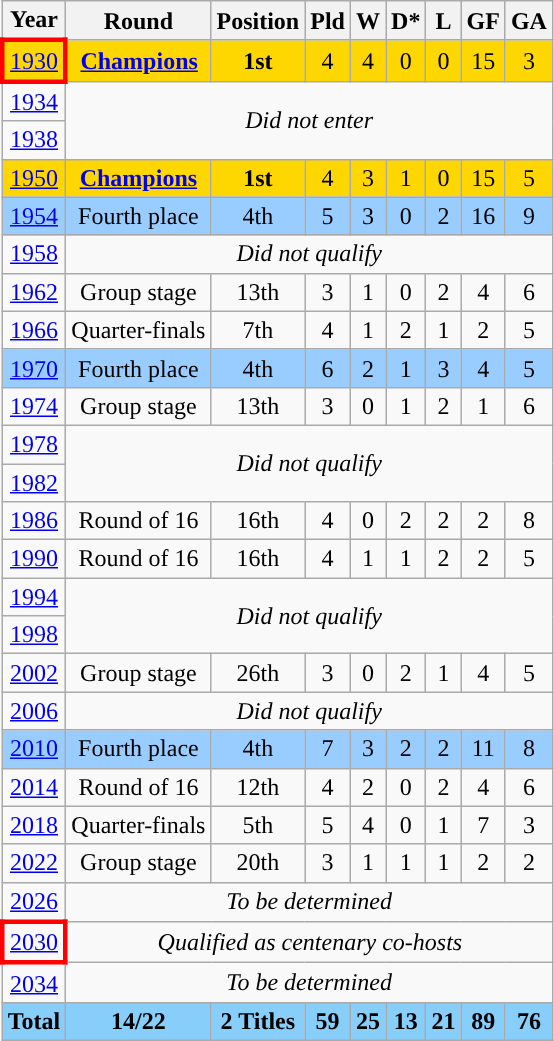<table class="wikitable" style="text-align:center">
<tr>
<th>Year</th>
<th>Round</th>
<th>Position</th>
<th>Pld</th>
<th>W</th>
<th>D*</th>
<th>L</th>
<th>GF</th>
<th>GA</th>
</tr>
<tr bgcolor=Gold>
<td style="border: 3px solid red"> <a href='#'>1930</a></td>
<td><strong><a href='#'>Champions</a></strong></td>
<td><strong>1st</strong></td>
<td>4</td>
<td>4</td>
<td>0</td>
<td>0</td>
<td>15</td>
<td>3</td>
</tr>
<tr>
<td> <a href='#'>1934</a></td>
<td rowspan=2 colspan=8><em>Did not enter</em></td>
</tr>
<tr>
<td> <a href='#'>1938</a></td>
</tr>
<tr bgcolor=Gold>
<td> <a href='#'>1950</a></td>
<td><strong><a href='#'>Champions</a></strong></td>
<td><strong>1st</strong></td>
<td>4</td>
<td>3</td>
<td>1</td>
<td>0</td>
<td>15</td>
<td>5</td>
</tr>
<tr bgcolor=#9acdff>
<td> <a href='#'>1954</a></td>
<td>Fourth place</td>
<td>4th</td>
<td>5</td>
<td>3</td>
<td>0</td>
<td>2</td>
<td>16</td>
<td>9</td>
</tr>
<tr>
<td> <a href='#'>1958</a></td>
<td colspan=8><em>Did not qualify</em></td>
</tr>
<tr>
<td> <a href='#'>1962</a></td>
<td>Group stage</td>
<td>13th</td>
<td>3</td>
<td>1</td>
<td>0</td>
<td>2</td>
<td>4</td>
<td>6</td>
</tr>
<tr>
<td> <a href='#'>1966</a></td>
<td>Quarter-finals</td>
<td>7th</td>
<td>4</td>
<td>1</td>
<td>2</td>
<td>1</td>
<td>2</td>
<td>5</td>
</tr>
<tr bgcolor=#9acdff>
<td> <a href='#'>1970</a></td>
<td>Fourth place</td>
<td>4th</td>
<td>6</td>
<td>2</td>
<td>1</td>
<td>3</td>
<td>4</td>
<td>5</td>
</tr>
<tr>
<td> <a href='#'>1974</a></td>
<td>Group stage</td>
<td>13th</td>
<td>3</td>
<td>0</td>
<td>1</td>
<td>2</td>
<td>1</td>
<td>6</td>
</tr>
<tr>
<td> <a href='#'>1978</a></td>
<td rowspan=2 colspan=8><em>Did not qualify</em></td>
</tr>
<tr>
<td> <a href='#'>1982</a></td>
</tr>
<tr>
<td> <a href='#'>1986</a></td>
<td>Round of 16</td>
<td>16th</td>
<td>4</td>
<td>0</td>
<td>2</td>
<td>2</td>
<td>2</td>
<td>8</td>
</tr>
<tr>
<td> <a href='#'>1990</a></td>
<td>Round of 16</td>
<td>16th</td>
<td>4</td>
<td>1</td>
<td>1</td>
<td>2</td>
<td>2</td>
<td>5</td>
</tr>
<tr>
<td> <a href='#'>1994</a></td>
<td rowspan=2 colspan=8><em>Did not qualify</em></td>
</tr>
<tr>
<td> <a href='#'>1998</a></td>
</tr>
<tr>
<td> <a href='#'>2002</a></td>
<td>Group stage</td>
<td>26th</td>
<td>3</td>
<td>0</td>
<td>2</td>
<td>1</td>
<td>4</td>
<td>5</td>
</tr>
<tr>
<td> <a href='#'>2006</a></td>
<td colspan=8><em>Did not qualify</em></td>
</tr>
<tr bgcolor=#9acdff>
<td> <a href='#'>2010</a></td>
<td>Fourth place</td>
<td>4th</td>
<td>7</td>
<td>3</td>
<td>2</td>
<td>2</td>
<td>11</td>
<td>8</td>
</tr>
<tr>
<td> <a href='#'>2014</a></td>
<td>Round of 16</td>
<td>12th</td>
<td>4</td>
<td>2</td>
<td>0</td>
<td>2</td>
<td>4</td>
<td>6</td>
</tr>
<tr>
<td> <a href='#'>2018</a></td>
<td>Quarter-finals</td>
<td>5th</td>
<td>5</td>
<td>4</td>
<td>0</td>
<td>1</td>
<td>7</td>
<td>3</td>
</tr>
<tr>
<td> <a href='#'>2022</a></td>
<td>Group stage</td>
<td>20th</td>
<td>3</td>
<td>1</td>
<td>1</td>
<td>1</td>
<td>2</td>
<td>2</td>
</tr>
<tr>
<td> <a href='#'>2026</a></td>
<td colspan=8><em>To be determined</em></td>
</tr>
<tr>
<td style="border: 3px solid red"> <a href='#'>2030</a></td>
<td colspan=8><em>Qualified as centenary co-hosts</em></td>
</tr>
<tr>
<td> <a href='#'>2034</a></td>
<td colspan=8><em>To be determined</em></td>
</tr>
<tr>
<td style="background:#87cefa; color:black; "><strong>Total</strong></td>
<td style="background:#87cefa; color:black; "><strong>14/22</strong></td>
<td style="background:#87cefa; color:black; "><strong>2 Titles</strong></td>
<td style="background:#87cefa; color:black; "><strong>59</strong></td>
<td style="background:#87cefa; color:black; "><strong>25</strong></td>
<td style="background:#87cefa; color:black; "><strong>13</strong></td>
<td style="background:#87cefa; color:black; "><strong>21</strong></td>
<td style="background:#87cefa; color:black; "><strong>89</strong></td>
<td style="background:#87cefa; color:black; "><strong>76</strong></td>
</tr>
</table>
